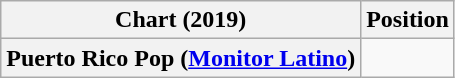<table class="wikitable plainrowheaders sortable" style="text-align:center">
<tr>
<th scope="col">Chart (2019)</th>
<th scope="col">Position</th>
</tr>
<tr>
<th scope="row">Puerto Rico Pop (<a href='#'>Monitor Latino</a>)</th>
<td></td>
</tr>
</table>
